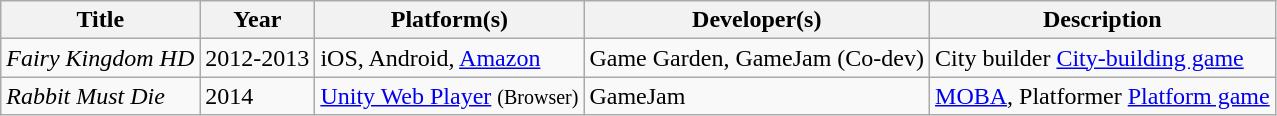<table class="wikitable sortable">
<tr>
<th>Title</th>
<th>Year</th>
<th>Platform(s)</th>
<th>Developer(s)</th>
<th>Description</th>
</tr>
<tr>
<td><em>Fairy Kingdom HD</em></td>
<td>2012-2013</td>
<td>iOS, Android, <a href='#'>Amazon</a></td>
<td>Game Garden, GameJam (Co-dev)</td>
<td>City builder <a href='#'>City-building game</a></td>
</tr>
<tr>
<td><em>Rabbit Must Die</em></td>
<td>2014</td>
<td><a href='#'>Unity Web Player</a> <small>(Browser)</small></td>
<td>GameJam</td>
<td><a href='#'>MOBA</a>, Platformer <a href='#'>Platform game</a></td>
</tr>
</table>
